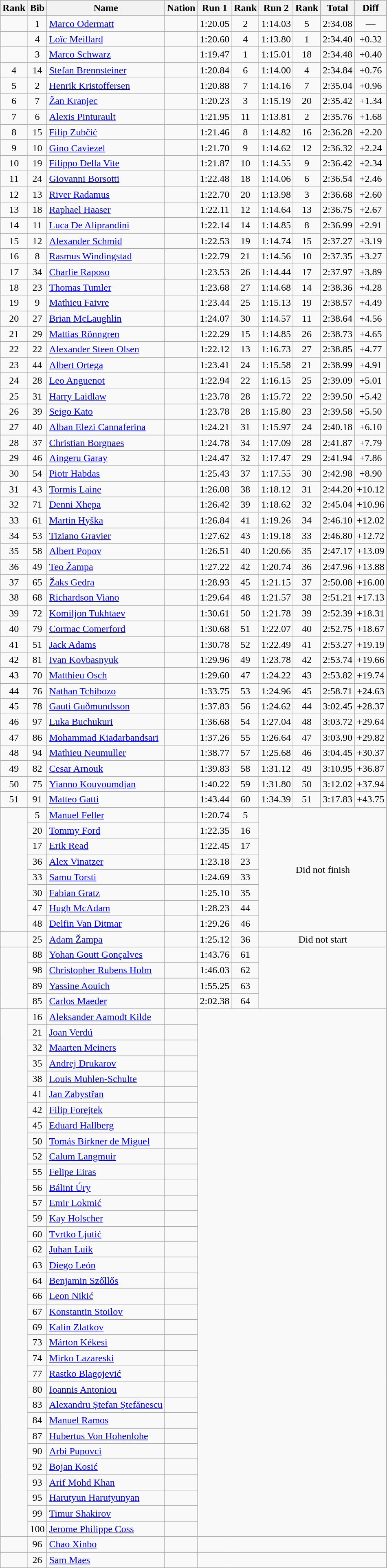<table class="wikitable sortable" style="text-align:center">
<tr>
<th>Rank</th>
<th>Bib</th>
<th>Name</th>
<th>Nation</th>
<th>Run 1</th>
<th>Rank</th>
<th>Run 2</th>
<th>Rank</th>
<th>Total</th>
<th>Diff</th>
</tr>
<tr>
<td></td>
<td>1</td>
<td align=left><a href='#'>Marco Odermatt</a></td>
<td align=left></td>
<td>1:20.05</td>
<td>2</td>
<td>1:14.03</td>
<td>5</td>
<td>2:34.08</td>
<td>—</td>
</tr>
<tr>
<td></td>
<td>4</td>
<td align=left><a href='#'>Loïc Meillard</a></td>
<td align=left></td>
<td>1:20.60</td>
<td>4</td>
<td>1:13.80</td>
<td>1</td>
<td>2:34.40</td>
<td>+0.32</td>
</tr>
<tr>
<td></td>
<td>3</td>
<td align=left><a href='#'>Marco Schwarz</a></td>
<td align=left></td>
<td>1:19.47</td>
<td>1</td>
<td>1:15.01</td>
<td>18</td>
<td>2:34.48</td>
<td>+0.40</td>
</tr>
<tr>
<td>4</td>
<td>14</td>
<td align=left><a href='#'>Stefan Brennsteiner</a></td>
<td align=left></td>
<td>1:20.84</td>
<td>6</td>
<td>1:14.00</td>
<td>4</td>
<td>2:34.84</td>
<td>+0.76</td>
</tr>
<tr>
<td>5</td>
<td>2</td>
<td align=left><a href='#'>Henrik Kristoffersen</a></td>
<td align=left></td>
<td>1:20.88</td>
<td>7</td>
<td>1:14.16</td>
<td>7</td>
<td>2:35.04</td>
<td>+0.96</td>
</tr>
<tr>
<td>6</td>
<td>7</td>
<td align=left><a href='#'>Žan Kranjec</a></td>
<td align=left></td>
<td>1:20.23</td>
<td>3</td>
<td>1:15.19</td>
<td>20</td>
<td>2:35.42</td>
<td>+1.34</td>
</tr>
<tr>
<td>7</td>
<td>6</td>
<td align=left><a href='#'>Alexis Pinturault</a></td>
<td align=left></td>
<td>1:21.95</td>
<td>11</td>
<td>1:13.81</td>
<td>2</td>
<td>2:35.76</td>
<td>+1.68</td>
</tr>
<tr>
<td>8</td>
<td>15</td>
<td align=left><a href='#'>Filip Zubčić</a></td>
<td align=left></td>
<td>1:21.46</td>
<td>8</td>
<td>1:14.82</td>
<td>16</td>
<td>2:36.28</td>
<td>+2.20</td>
</tr>
<tr>
<td>9</td>
<td>10</td>
<td align=left><a href='#'>Gino Caviezel</a></td>
<td align=left></td>
<td>1:21.70</td>
<td>9</td>
<td>1:14.62</td>
<td>12</td>
<td>2:36.32</td>
<td>+2.24</td>
</tr>
<tr>
<td>10</td>
<td>19</td>
<td align=left><a href='#'>Filippo Della Vite</a></td>
<td align="left"></td>
<td>1:21.87</td>
<td>10</td>
<td>1:14.55</td>
<td>9</td>
<td>2:36.42</td>
<td>+2.34</td>
</tr>
<tr>
<td>11</td>
<td>24</td>
<td align=left><a href='#'>Giovanni Borsotti</a></td>
<td align=left></td>
<td>1:22.48</td>
<td>18</td>
<td>1:14.06</td>
<td>6</td>
<td>2:36.54</td>
<td>+2.46</td>
</tr>
<tr>
<td>12</td>
<td>13</td>
<td align=left><a href='#'>River Radamus</a></td>
<td align=left></td>
<td>1:22.70</td>
<td>20</td>
<td>1:13.98</td>
<td>3</td>
<td>2:36.68</td>
<td>+2.60</td>
</tr>
<tr>
<td>13</td>
<td>18</td>
<td align=left><a href='#'>Raphael Haaser</a></td>
<td align=left></td>
<td>1:22.11</td>
<td>12</td>
<td>1:14.64</td>
<td>13</td>
<td>2:36.75</td>
<td>+2.67</td>
</tr>
<tr>
<td>14</td>
<td>11</td>
<td align=left><a href='#'>Luca De Aliprandini</a></td>
<td align=left></td>
<td>1:22.14</td>
<td>14</td>
<td>1:14.85</td>
<td>8</td>
<td>2:36.99</td>
<td>+2.91</td>
</tr>
<tr>
<td>15</td>
<td>12</td>
<td align=left><a href='#'>Alexander Schmid</a></td>
<td align=left></td>
<td>1:22.53</td>
<td>19</td>
<td>1:14.74</td>
<td>15</td>
<td>2:37.27</td>
<td>+3.19</td>
</tr>
<tr>
<td>16</td>
<td>8</td>
<td align=left><a href='#'>Rasmus Windingstad</a></td>
<td align=left></td>
<td>1:22.79</td>
<td>21</td>
<td>1:14.56</td>
<td>10</td>
<td>2:37.35</td>
<td>+3.27</td>
</tr>
<tr>
<td>17</td>
<td>34</td>
<td align=left><a href='#'>Charlie Raposo</a></td>
<td align=left></td>
<td>1:23.53</td>
<td>26</td>
<td>1:14.44</td>
<td>17</td>
<td>2:37.97</td>
<td>+3.89</td>
</tr>
<tr>
<td>18</td>
<td>23</td>
<td align=left><a href='#'>Thomas Tumler</a></td>
<td align=left></td>
<td>1:23.68</td>
<td>27</td>
<td>1:14.68</td>
<td>14</td>
<td>2:38.36</td>
<td>+4.28</td>
</tr>
<tr>
<td>19</td>
<td>9</td>
<td align=left><a href='#'>Mathieu Faivre</a></td>
<td align=left></td>
<td>1:23.44</td>
<td>25</td>
<td>1:15.13</td>
<td>19</td>
<td>2:38.57</td>
<td>+4.49</td>
</tr>
<tr>
<td>20</td>
<td>27</td>
<td align=left><a href='#'>Brian McLaughlin</a></td>
<td align="left"></td>
<td>1:24.07</td>
<td>30</td>
<td>1:14.57</td>
<td>11</td>
<td>2:38.64</td>
<td>+4.56</td>
</tr>
<tr>
<td>21</td>
<td>29</td>
<td align=left><a href='#'>Mattias Rönngren</a></td>
<td align=left></td>
<td>1:22.29</td>
<td>15</td>
<td>1:14.85</td>
<td>26</td>
<td>2:38.73</td>
<td>+4.65</td>
</tr>
<tr>
<td>22</td>
<td>22</td>
<td align=left><a href='#'>Alexander Steen Olsen</a></td>
<td align=left></td>
<td>1:22.12</td>
<td>13</td>
<td>1:16.73</td>
<td>27</td>
<td>2:38.85</td>
<td>+4.77</td>
</tr>
<tr>
<td>23</td>
<td>44</td>
<td align=left><a href='#'>Albert Ortega</a></td>
<td align=left></td>
<td>1:23.41</td>
<td>24</td>
<td>1:15.58</td>
<td>21</td>
<td>2:38.99</td>
<td>+4.91</td>
</tr>
<tr>
<td>24</td>
<td>28</td>
<td align=left><a href='#'>Leo Anguenot</a></td>
<td align="left"></td>
<td>1:22.94</td>
<td>22</td>
<td>1:16.15</td>
<td>25</td>
<td>2:39.09</td>
<td>+5.01</td>
</tr>
<tr>
<td>25</td>
<td>31</td>
<td align=left><a href='#'>Harry Laidlaw</a></td>
<td align=left></td>
<td>1:23.78</td>
<td>28</td>
<td>1:15.72</td>
<td>22</td>
<td>2:39.50</td>
<td>+5.42</td>
</tr>
<tr>
<td>26</td>
<td>39</td>
<td align=left><a href='#'>Seigo Kato</a></td>
<td align="left"></td>
<td>1:23.78</td>
<td>28</td>
<td>1:15.80</td>
<td>23</td>
<td>2:39.58</td>
<td>+5.50</td>
</tr>
<tr>
<td>27</td>
<td>40</td>
<td align=left><a href='#'>Alban Elezi Cannaferina</a></td>
<td align="left"></td>
<td>1:24.21</td>
<td>31</td>
<td>1:15.97</td>
<td>24</td>
<td>2:40.18</td>
<td>+6.10</td>
</tr>
<tr>
<td>28</td>
<td>37</td>
<td align=left><a href='#'>Christian Borgnaes</a></td>
<td align="left"></td>
<td>1:24.78</td>
<td>34</td>
<td>1:17.09</td>
<td>28</td>
<td>2:41.87</td>
<td>+7.79</td>
</tr>
<tr>
<td>29</td>
<td>46</td>
<td align=left><a href='#'>Aingeru Garay</a></td>
<td align="left"></td>
<td>1:24.47</td>
<td>32</td>
<td>1:17.47</td>
<td>29</td>
<td>2:41.94</td>
<td>+7.86</td>
</tr>
<tr>
<td>30</td>
<td>54</td>
<td align=left><a href='#'>Piotr Habdas</a></td>
<td align="left"></td>
<td>1:25.43</td>
<td>37</td>
<td>1:17.55</td>
<td>30</td>
<td>2:42.98</td>
<td>+8.90</td>
</tr>
<tr>
<td>31</td>
<td>43</td>
<td align=left><a href='#'>Tormis Laine</a></td>
<td align=left></td>
<td>1:26.08</td>
<td>38</td>
<td>1:18.12</td>
<td>31</td>
<td>2:44.20</td>
<td>+10.12</td>
</tr>
<tr>
<td>32</td>
<td>71</td>
<td align=left><a href='#'>Denni Xhepa</a></td>
<td align=left></td>
<td>1:26.42</td>
<td>39</td>
<td>1:18.62</td>
<td>32</td>
<td>2:45.04</td>
<td>+10.96</td>
</tr>
<tr>
<td>33</td>
<td>61</td>
<td align=left><a href='#'>Martin Hyška</a></td>
<td align="left"></td>
<td>1:26.84</td>
<td>41</td>
<td>1:19.26</td>
<td>34</td>
<td>2:46.10</td>
<td>+12.02</td>
</tr>
<tr>
<td>34</td>
<td>53</td>
<td align=left><a href='#'>Tiziano Gravier</a></td>
<td align="left"></td>
<td>1:27.62</td>
<td>43</td>
<td>1:19.18</td>
<td>33</td>
<td>2:46.80</td>
<td>+12.72</td>
</tr>
<tr>
<td>35</td>
<td>58</td>
<td align=left><a href='#'>Albert Popov</a></td>
<td align=left></td>
<td>1:26.51</td>
<td>40</td>
<td>1:20.66</td>
<td>35</td>
<td>2:47.17</td>
<td>+13.09</td>
</tr>
<tr>
<td>36</td>
<td>49</td>
<td align=left><a href='#'>Teo Žampa</a></td>
<td align="left"></td>
<td>1:27.22</td>
<td>42</td>
<td>1:20.74</td>
<td>36</td>
<td>2:47.96</td>
<td>+13.88</td>
</tr>
<tr>
<td>37</td>
<td>65</td>
<td align=left><a href='#'>Žaks Gedra</a></td>
<td align="left"></td>
<td>1:28.93</td>
<td>45</td>
<td>1:21.15</td>
<td>37</td>
<td>2:50.08</td>
<td>+16.00</td>
</tr>
<tr>
<td>38</td>
<td>68</td>
<td align=left><a href='#'>Richardson Viano</a></td>
<td align=left></td>
<td>1:29.64</td>
<td>48</td>
<td>1:21.57</td>
<td>38</td>
<td>2:51.21</td>
<td>+17.13</td>
</tr>
<tr>
<td>39</td>
<td>72</td>
<td align=left><a href='#'>Komiljon Tukhtaev</a></td>
<td align=left></td>
<td>1:30.61</td>
<td>50</td>
<td>1:21.78</td>
<td>39</td>
<td>2:52.39</td>
<td>+18.31</td>
</tr>
<tr>
<td>40</td>
<td>79</td>
<td align=left><a href='#'>Cormac Comerford</a></td>
<td align="left"></td>
<td>1:30.68</td>
<td>51</td>
<td>1:22.07</td>
<td>40</td>
<td>2:52.75</td>
<td>+18.67</td>
</tr>
<tr>
<td>41</td>
<td>51</td>
<td align=left><a href='#'>Jack Adams</a></td>
<td align="left"></td>
<td>1:30.78</td>
<td>52</td>
<td>1:22.49</td>
<td>41</td>
<td>2:53.27</td>
<td>+19.19</td>
</tr>
<tr>
<td>42</td>
<td>81</td>
<td align=left><a href='#'>Ivan Kovbasnyuk</a></td>
<td align=left></td>
<td>1:29.96</td>
<td>49</td>
<td>1:23.78</td>
<td>42</td>
<td>2:53.74</td>
<td>+19.66</td>
</tr>
<tr>
<td>43</td>
<td>70</td>
<td align=left><a href='#'>Matthieu Osch</a></td>
<td align=left></td>
<td>1:29.60</td>
<td>47</td>
<td>1:24.22</td>
<td>43</td>
<td>2:53.82</td>
<td>+19.74</td>
</tr>
<tr>
<td>44</td>
<td>76</td>
<td align=left><a href='#'>Nathan Tchibozo</a></td>
<td align="left"></td>
<td>1:33.75</td>
<td>53</td>
<td>1:24.96</td>
<td>45</td>
<td>2:58.71</td>
<td>+24.63</td>
</tr>
<tr>
<td>45</td>
<td>78</td>
<td align=left><a href='#'>Gauti Guðmundsson</a></td>
<td align="left"></td>
<td>1:37.83</td>
<td>56</td>
<td>1:24.62</td>
<td>44</td>
<td>3:02.45</td>
<td>+28.37</td>
</tr>
<tr>
<td>46</td>
<td>97</td>
<td align=left><a href='#'>Luka Buchukuri</a></td>
<td align="left"></td>
<td>1:36.68</td>
<td>54</td>
<td>1:27.04</td>
<td>48</td>
<td>3:03.72</td>
<td>+29.64</td>
</tr>
<tr>
<td>47</td>
<td>86</td>
<td align=left><a href='#'>Mohammad Kiadarbandsari</a></td>
<td align="left"></td>
<td>1:37.26</td>
<td>55</td>
<td>1:26.64</td>
<td>47</td>
<td>3:03.90</td>
<td>+29.82</td>
</tr>
<tr>
<td>48</td>
<td>94</td>
<td align=left><a href='#'>Mathieu Neumuller</a></td>
<td align="left"></td>
<td>1:38.77</td>
<td>57</td>
<td>1:25.68</td>
<td>46</td>
<td>3:04.45</td>
<td>+30.37</td>
</tr>
<tr>
<td>49</td>
<td>82</td>
<td align=left><a href='#'>Cesar Arnouk</a></td>
<td align="left"></td>
<td>1:39.83</td>
<td>58</td>
<td>1:31.12</td>
<td>49</td>
<td>3:10.95</td>
<td>+36.87</td>
</tr>
<tr>
<td>50</td>
<td>75</td>
<td align=left><a href='#'>Yianno Kouyoumdjan</a></td>
<td align="left"></td>
<td>1:40.22</td>
<td>59</td>
<td>1:31.80</td>
<td>50</td>
<td>3:12.02</td>
<td>+37.94</td>
</tr>
<tr>
<td>51</td>
<td>91</td>
<td align=left><a href='#'>Matteo Gatti</a></td>
<td align="left"></td>
<td>1:43.44</td>
<td>60</td>
<td>1:34.39</td>
<td>51</td>
<td>3:17.83</td>
<td>+43.75</td>
</tr>
<tr>
<td rowspan=8></td>
<td>5</td>
<td align=left><a href='#'>Manuel Feller</a></td>
<td align=left></td>
<td>1:20.74</td>
<td>5</td>
<td colspan=4 rowspan=8>Did not finish</td>
</tr>
<tr>
<td>20</td>
<td align=left><a href='#'>Tommy Ford</a></td>
<td align=left></td>
<td>1:22.35</td>
<td>16</td>
</tr>
<tr>
<td>17</td>
<td align=left><a href='#'>Erik Read</a></td>
<td align=left></td>
<td>1:22.45</td>
<td>17</td>
</tr>
<tr>
<td>36</td>
<td align=left><a href='#'>Alex Vinatzer</a></td>
<td align=left></td>
<td>1:23.18</td>
<td>23</td>
</tr>
<tr>
<td>33</td>
<td align=left><a href='#'>Samu Torsti</a></td>
<td align=left></td>
<td>1:24.69</td>
<td>33</td>
</tr>
<tr>
<td>30</td>
<td align=left><a href='#'>Fabian Gratz</a></td>
<td align="left"></td>
<td>1:25.10</td>
<td>35</td>
</tr>
<tr>
<td>47</td>
<td align=left><a href='#'>Hugh McAdam</a></td>
<td align="left"></td>
<td>1:28.23</td>
<td>44</td>
</tr>
<tr>
<td>48</td>
<td align=left><a href='#'>Delfin Van Ditmar</a></td>
<td align="left"></td>
<td>1:29.26</td>
<td>46</td>
</tr>
<tr>
<td></td>
<td>25</td>
<td align=left><a href='#'>Adam Žampa</a></td>
<td align=left></td>
<td>1:25.12</td>
<td>36</td>
<td colspan=4>Did not start</td>
</tr>
<tr>
<td rowspan=4></td>
<td>88</td>
<td align=left><a href='#'>Yohan Goutt Gonçalves</a></td>
<td align=left></td>
<td>1:43.76</td>
<td>61</td>
<td colspan=4 rowspan=4></td>
</tr>
<tr>
<td>98</td>
<td align=left><a href='#'>Christopher Rubens Holm</a></td>
<td align="left"></td>
<td>1:46.03</td>
<td>62</td>
</tr>
<tr>
<td>89</td>
<td align=left><a href='#'>Yassine Aouich</a></td>
<td align=left></td>
<td>1:55.25</td>
<td>63</td>
</tr>
<tr>
<td>85</td>
<td align=left><a href='#'>Carlos Maeder</a></td>
<td align=left></td>
<td>2:02.38</td>
<td>64</td>
</tr>
<tr>
<td rowspan=34></td>
<td>16</td>
<td align=left><a href='#'>Aleksander Aamodt Kilde</a></td>
<td align=left></td>
<td colspan=6 rowspan=34></td>
</tr>
<tr>
<td>21</td>
<td align=left><a href='#'>Joan Verdú</a></td>
<td align=left></td>
</tr>
<tr>
<td>32</td>
<td align=left><a href='#'>Maarten Meiners</a></td>
<td align=left></td>
</tr>
<tr>
<td>35</td>
<td align=left><a href='#'>Andrej Drukarov</a></td>
<td align=left></td>
</tr>
<tr>
<td>38</td>
<td align=left><a href='#'>Louis Muhlen-Schulte</a></td>
<td align=left></td>
</tr>
<tr>
<td>41</td>
<td align=left><a href='#'>Jan Zabystřan</a></td>
<td align=left></td>
</tr>
<tr>
<td>42</td>
<td align=left><a href='#'>Filip Forejtek</a></td>
<td align=left></td>
</tr>
<tr>
<td>45</td>
<td align=left><a href='#'>Eduard Hallberg</a></td>
<td align="left"></td>
</tr>
<tr>
<td>50</td>
<td align=left><a href='#'>Tomás Birkner de Miguel</a></td>
<td align=left></td>
</tr>
<tr>
<td>52</td>
<td align=left><a href='#'>Calum Langmuir</a></td>
<td align="left"></td>
</tr>
<tr>
<td>55</td>
<td align=left><a href='#'>Felipe Eiras</a></td>
<td align="left"></td>
</tr>
<tr>
<td>56</td>
<td align=left><a href='#'>Bálint Úry</a></td>
<td align="left"></td>
</tr>
<tr>
<td>57</td>
<td align=left><a href='#'>Emir Lokmić</a></td>
<td align=left></td>
</tr>
<tr>
<td>59</td>
<td align=left><a href='#'>Kay Holscher</a></td>
<td align="left"></td>
</tr>
<tr>
<td>60</td>
<td align=left><a href='#'>Tvrtko Ljutić</a></td>
<td align="left"></td>
</tr>
<tr>
<td>62</td>
<td align=left><a href='#'>Juhan Luik</a></td>
<td align=left></td>
</tr>
<tr>
<td>63</td>
<td align=left><a href='#'>Diego León</a></td>
<td align="left"></td>
</tr>
<tr>
<td>64</td>
<td align=left><a href='#'>Benjamin Szőllős</a></td>
<td align="left"></td>
</tr>
<tr>
<td>66</td>
<td align=left><a href='#'>Leon Nikić</a></td>
<td align="left"></td>
</tr>
<tr>
<td>67</td>
<td align=left><a href='#'>Konstantin Stoilov</a></td>
<td align=left></td>
</tr>
<tr>
<td>69</td>
<td align=left><a href='#'>Kalin Zlatkov</a></td>
<td align="left"></td>
</tr>
<tr>
<td>73</td>
<td align=left><a href='#'>Márton Kékesi</a></td>
<td align=left></td>
</tr>
<tr>
<td>74</td>
<td align=left><a href='#'>Mirko Lazareski</a></td>
<td align="left"></td>
</tr>
<tr>
<td>77</td>
<td align=left><a href='#'>Rastko Blagojević</a></td>
<td align="left"></td>
</tr>
<tr>
<td>80</td>
<td align=left><a href='#'>Ioannis Antoniou</a></td>
<td align=left></td>
</tr>
<tr>
<td>83</td>
<td align=left><a href='#'>Alexandru Ștefan Ștefănescu</a></td>
<td align="left"></td>
</tr>
<tr>
<td>84</td>
<td align=left><a href='#'>Manuel Ramos</a></td>
<td align="left"></td>
</tr>
<tr>
<td>87</td>
<td align=left><a href='#'>Hubertus Von Hohenlohe</a></td>
<td align=left></td>
</tr>
<tr>
<td>90</td>
<td align=left><a href='#'>Arbi Pupovci</a></td>
<td align="left"></td>
</tr>
<tr>
<td>92</td>
<td align=left><a href='#'>Bojan Kosić</a></td>
<td align=left></td>
</tr>
<tr>
<td>93</td>
<td align=left><a href='#'>Arif Mohd Khan</a></td>
<td align="left"></td>
</tr>
<tr>
<td>95</td>
<td align=left><a href='#'>Harutyun Harutyunyan</a></td>
<td align="left"></td>
</tr>
<tr>
<td>99</td>
<td align=left><a href='#'>Timur Shakirov</a></td>
<td align="left"></td>
</tr>
<tr>
<td>100</td>
<td align=left><a href='#'>Jerome Philippe Coss</a></td>
<td align="left"></td>
</tr>
<tr>
<td></td>
<td>96</td>
<td align=left><a href='#'>Chao Xinbo</a></td>
<td align="left"></td>
<td colspan=6></td>
</tr>
<tr>
<td></td>
<td>26</td>
<td align=left><a href='#'>Sam Maes</a></td>
<td align=left></td>
<td colspan=6></td>
</tr>
</table>
